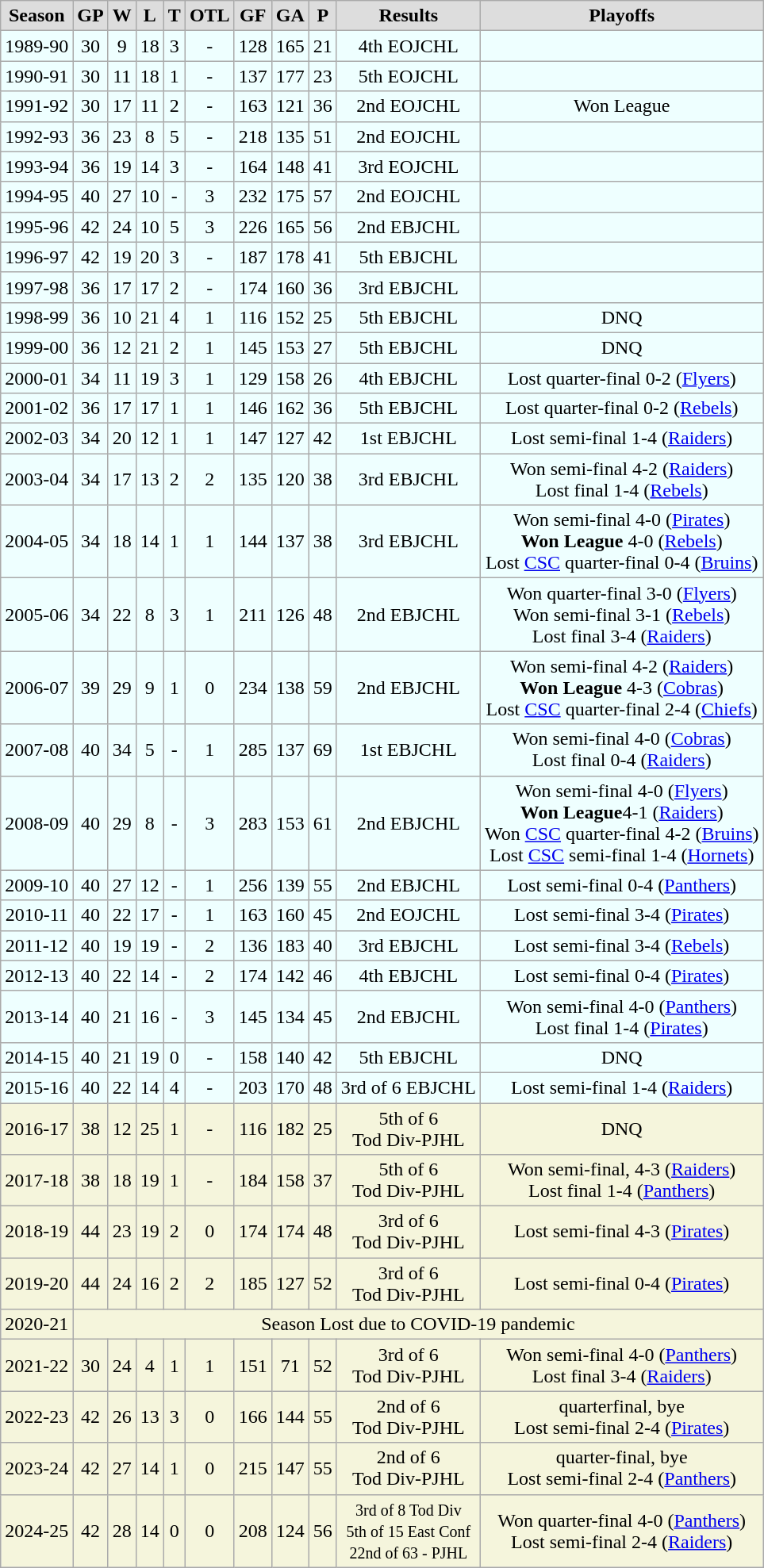<table class="wikitable">
<tr align="center"  bgcolor="#dddddd">
<td><strong>Season</strong></td>
<td><strong>GP</strong></td>
<td><strong>W</strong></td>
<td><strong>L</strong></td>
<td><strong>T</strong></td>
<td><strong>OTL</strong></td>
<td><strong>GF</strong></td>
<td><strong>GA</strong></td>
<td><strong>P</strong></td>
<td><strong>Results</strong></td>
<td><strong>Playoffs</strong></td>
</tr>
<tr bgcolor="#EEFFFF" align="center">
<td>1989-90</td>
<td>30</td>
<td>9</td>
<td>18</td>
<td>3</td>
<td>-</td>
<td>128</td>
<td>165</td>
<td>21</td>
<td>4th EOJCHL</td>
<td></td>
</tr>
<tr bgcolor="#EEFFFF" align="center">
<td>1990-91</td>
<td>30</td>
<td>11</td>
<td>18</td>
<td>1</td>
<td>-</td>
<td>137</td>
<td>177</td>
<td>23</td>
<td>5th EOJCHL</td>
<td></td>
</tr>
<tr bgcolor="#EEFFFF" align="center">
<td>1991-92</td>
<td>30</td>
<td>17</td>
<td>11</td>
<td>2</td>
<td>-</td>
<td>163</td>
<td>121</td>
<td>36</td>
<td>2nd EOJCHL</td>
<td>Won League</td>
</tr>
<tr bgcolor="#EEFFFF" align="center">
<td>1992-93</td>
<td>36</td>
<td>23</td>
<td>8</td>
<td>5</td>
<td>-</td>
<td>218</td>
<td>135</td>
<td>51</td>
<td>2nd EOJCHL</td>
<td></td>
</tr>
<tr bgcolor="#EEFFFF" align="center">
<td>1993-94</td>
<td>36</td>
<td>19</td>
<td>14</td>
<td>3</td>
<td>-</td>
<td>164</td>
<td>148</td>
<td>41</td>
<td>3rd EOJCHL</td>
<td></td>
</tr>
<tr bgcolor="#EEFFFF" align="center">
<td>1994-95</td>
<td>40</td>
<td>27</td>
<td>10</td>
<td>-</td>
<td>3</td>
<td>232</td>
<td>175</td>
<td>57</td>
<td>2nd EOJCHL</td>
<td></td>
</tr>
<tr bgcolor="#EEFFFF" align="center">
<td>1995-96</td>
<td>42</td>
<td>24</td>
<td>10</td>
<td>5</td>
<td>3</td>
<td>226</td>
<td>165</td>
<td>56</td>
<td>2nd EBJCHL</td>
<td></td>
</tr>
<tr bgcolor="#EEFFFF" align="center">
<td>1996-97</td>
<td>42</td>
<td>19</td>
<td>20</td>
<td>3</td>
<td>-</td>
<td>187</td>
<td>178</td>
<td>41</td>
<td>5th EBJCHL</td>
<td></td>
</tr>
<tr bgcolor="#EEFFFF" align="center">
<td>1997-98</td>
<td>36</td>
<td>17</td>
<td>17</td>
<td>2</td>
<td>-</td>
<td>174</td>
<td>160</td>
<td>36</td>
<td>3rd EBJCHL</td>
<td></td>
</tr>
<tr bgcolor="#EEFFFF" align="center">
<td>1998-99</td>
<td>36</td>
<td>10</td>
<td>21</td>
<td>4</td>
<td>1</td>
<td>116</td>
<td>152</td>
<td>25</td>
<td>5th EBJCHL</td>
<td>DNQ</td>
</tr>
<tr bgcolor="#EEFFFF" align="center">
<td>1999-00</td>
<td>36</td>
<td>12</td>
<td>21</td>
<td>2</td>
<td>1</td>
<td>145</td>
<td>153</td>
<td>27</td>
<td>5th EBJCHL</td>
<td>DNQ</td>
</tr>
<tr bgcolor="#EEFFFF" align="center">
<td>2000-01</td>
<td>34</td>
<td>11</td>
<td>19</td>
<td>3</td>
<td>1</td>
<td>129</td>
<td>158</td>
<td>26</td>
<td>4th EBJCHL</td>
<td>Lost quarter-final 0-2 (<a href='#'>Flyers</a>)</td>
</tr>
<tr bgcolor="#EEFFFF" align="center">
<td>2001-02</td>
<td>36</td>
<td>17</td>
<td>17</td>
<td>1</td>
<td>1</td>
<td>146</td>
<td>162</td>
<td>36</td>
<td>5th EBJCHL</td>
<td>Lost quarter-final 0-2 (<a href='#'>Rebels</a>)</td>
</tr>
<tr bgcolor="#EEFFFF" align="center">
<td>2002-03</td>
<td>34</td>
<td>20</td>
<td>12</td>
<td>1</td>
<td>1</td>
<td>147</td>
<td>127</td>
<td>42</td>
<td>1st EBJCHL</td>
<td>Lost semi-final 1-4 (<a href='#'>Raiders</a>)</td>
</tr>
<tr bgcolor="#EEFFFF" align="center">
<td>2003-04</td>
<td>34</td>
<td>17</td>
<td>13</td>
<td>2</td>
<td>2</td>
<td>135</td>
<td>120</td>
<td>38</td>
<td>3rd EBJCHL</td>
<td>Won semi-final 4-2 (<a href='#'>Raiders</a>)<br>Lost final 1-4 (<a href='#'>Rebels</a>)</td>
</tr>
<tr bgcolor="#EEFFFF" align="center">
<td>2004-05</td>
<td>34</td>
<td>18</td>
<td>14</td>
<td>1</td>
<td>1</td>
<td>144</td>
<td>137</td>
<td>38</td>
<td>3rd EBJCHL</td>
<td>Won semi-final 4-0 (<a href='#'>Pirates</a>)<br><strong>Won League</strong> 4-0 (<a href='#'>Rebels</a>)<br>Lost <a href='#'>CSC</a> quarter-final 0-4 (<a href='#'>Bruins</a>)</td>
</tr>
<tr bgcolor="#EEFFFF" align="center">
<td>2005-06</td>
<td>34</td>
<td>22</td>
<td>8</td>
<td>3</td>
<td>1</td>
<td>211</td>
<td>126</td>
<td>48</td>
<td>2nd EBJCHL</td>
<td>Won quarter-final 3-0 (<a href='#'>Flyers</a>)<br>Won semi-final 3-1 (<a href='#'>Rebels</a>)<br>Lost final 3-4 (<a href='#'>Raiders</a>)</td>
</tr>
<tr bgcolor="#EEFFFF" align="center">
<td>2006-07</td>
<td>39</td>
<td>29</td>
<td>9</td>
<td>1</td>
<td>0</td>
<td>234</td>
<td>138</td>
<td>59</td>
<td>2nd EBJCHL</td>
<td>Won semi-final 4-2 (<a href='#'>Raiders</a>)<br><strong>Won League</strong> 4-3 (<a href='#'>Cobras</a>)<br>Lost <a href='#'>CSC</a> quarter-final 2-4 (<a href='#'>Chiefs</a>)</td>
</tr>
<tr bgcolor="#EEFFFF" align="center">
<td>2007-08</td>
<td>40</td>
<td>34</td>
<td>5</td>
<td>-</td>
<td>1</td>
<td>285</td>
<td>137</td>
<td>69</td>
<td>1st EBJCHL</td>
<td>Won semi-final 4-0 (<a href='#'>Cobras</a>)<br>Lost final 0-4 (<a href='#'>Raiders</a>)</td>
</tr>
<tr bgcolor="#EEFFFF" align="center">
<td>2008-09</td>
<td>40</td>
<td>29</td>
<td>8</td>
<td>-</td>
<td>3</td>
<td>283</td>
<td>153</td>
<td>61</td>
<td>2nd EBJCHL</td>
<td>Won semi-final 4-0 (<a href='#'>Flyers</a>)<br><strong>Won League</strong>4-1 (<a href='#'>Raiders</a>)<br>Won <a href='#'>CSC</a> quarter-final 4-2 (<a href='#'>Bruins</a>)<br>Lost <a href='#'>CSC</a> semi-final 1-4 (<a href='#'>Hornets</a>)</td>
</tr>
<tr bgcolor="#EEFFFF" align="center">
<td>2009-10</td>
<td>40</td>
<td>27</td>
<td>12</td>
<td>-</td>
<td>1</td>
<td>256</td>
<td>139</td>
<td>55</td>
<td>2nd EBJCHL</td>
<td>Lost semi-final 0-4 (<a href='#'>Panthers</a>)</td>
</tr>
<tr bgcolor="#EEFFFF" align="center">
<td>2010-11</td>
<td>40</td>
<td>22</td>
<td>17</td>
<td>-</td>
<td>1</td>
<td>163</td>
<td>160</td>
<td>45</td>
<td>2nd EOJCHL</td>
<td>Lost semi-final 3-4 (<a href='#'>Pirates</a>)</td>
</tr>
<tr bgcolor="#EEFFFF" align="center">
<td>2011-12</td>
<td>40</td>
<td>19</td>
<td>19</td>
<td>-</td>
<td>2</td>
<td>136</td>
<td>183</td>
<td>40</td>
<td>3rd EBJCHL</td>
<td>Lost semi-final 3-4 (<a href='#'>Rebels</a>)</td>
</tr>
<tr bgcolor="#EEFFFF" align="center">
<td>2012-13</td>
<td>40</td>
<td>22</td>
<td>14</td>
<td>-</td>
<td>2</td>
<td>174</td>
<td>142</td>
<td>46</td>
<td>4th EBJCHL</td>
<td>Lost semi-final 0-4 (<a href='#'>Pirates</a>)</td>
</tr>
<tr bgcolor="#EEFFFF" align="center">
<td>2013-14</td>
<td>40</td>
<td>21</td>
<td>16</td>
<td>-</td>
<td>3</td>
<td>145</td>
<td>134</td>
<td>45</td>
<td>2nd EBJCHL</td>
<td>Won semi-final 4-0 (<a href='#'>Panthers</a>)<br>Lost final 1-4 (<a href='#'>Pirates</a>)</td>
</tr>
<tr bgcolor="#EEFFFF" align="center">
<td>2014-15</td>
<td>40</td>
<td>21</td>
<td>19</td>
<td>0</td>
<td>-</td>
<td>158</td>
<td>140</td>
<td>42</td>
<td>5th EBJCHL</td>
<td>DNQ</td>
</tr>
<tr bgcolor="#EEFFFF" align="center">
<td>2015-16</td>
<td>40</td>
<td>22</td>
<td>14</td>
<td>4</td>
<td>-</td>
<td>203</td>
<td>170</td>
<td>48</td>
<td>3rd of 6 EBJCHL</td>
<td>Lost semi-final 1-4 (<a href='#'>Raiders</a>)</td>
</tr>
<tr bgcolor=beige align="center">
<td>2016-17</td>
<td>38</td>
<td>12</td>
<td>25</td>
<td>1</td>
<td>-</td>
<td>116</td>
<td>182</td>
<td>25</td>
<td>5th of 6<br> Tod Div-PJHL</td>
<td>DNQ</td>
</tr>
<tr bgcolor=beige align="center">
<td>2017-18</td>
<td>38</td>
<td>18</td>
<td>19</td>
<td>1</td>
<td>-</td>
<td>184</td>
<td>158</td>
<td>37</td>
<td>5th of 6<br> Tod Div-PJHL</td>
<td>Won semi-final, 4-3 (<a href='#'>Raiders</a>)<br>Lost final 1-4 (<a href='#'>Panthers</a>)</td>
</tr>
<tr bgcolor=beige align="center">
<td>2018-19</td>
<td>44</td>
<td>23</td>
<td>19</td>
<td>2</td>
<td>0</td>
<td>174</td>
<td>174</td>
<td>48</td>
<td>3rd of 6<br> Tod Div-PJHL</td>
<td>Lost semi-final 4-3 (<a href='#'>Pirates</a>)</td>
</tr>
<tr bgcolor=beige align="center">
<td>2019-20</td>
<td>44</td>
<td>24</td>
<td>16</td>
<td>2</td>
<td>2</td>
<td>185</td>
<td>127</td>
<td>52</td>
<td>3rd of 6<br> Tod Div-PJHL</td>
<td>Lost semi-final 0-4 (<a href='#'>Pirates</a>)</td>
</tr>
<tr align="center" bgcolor="beige">
<td>2020-21</td>
<td colspan="10">Season Lost due to COVID-19 pandemic</td>
</tr>
<tr bgcolor=beige align="center">
<td>2021-22</td>
<td>30</td>
<td>24</td>
<td>4</td>
<td>1</td>
<td>1</td>
<td>151</td>
<td>71</td>
<td>52</td>
<td>3rd of 6<br> Tod Div-PJHL</td>
<td>Won semi-final 4-0 (<a href='#'>Panthers</a>)<br>Lost final 3-4 (<a href='#'>Raiders</a>)</td>
</tr>
<tr bgcolor=beige align="center">
<td>2022-23</td>
<td>42</td>
<td>26</td>
<td>13</td>
<td>3</td>
<td>0</td>
<td>166</td>
<td>144</td>
<td>55</td>
<td>2nd of 6<br> Tod Div-PJHL</td>
<td>quarterfinal, bye<br>Lost semi-final 2-4 (<a href='#'>Pirates</a>)</td>
</tr>
<tr bgcolor=beige align="center">
<td>2023-24</td>
<td>42</td>
<td>27</td>
<td>14</td>
<td>1</td>
<td>0</td>
<td>215</td>
<td>147</td>
<td>55</td>
<td>2nd of 6<br> Tod Div-PJHL</td>
<td>quarter-final, bye<br>Lost semi-final 2-4 (<a href='#'>Panthers</a>)</td>
</tr>
<tr bgcolor=beige align="center">
<td>2024-25</td>
<td>42</td>
<td>28</td>
<td>14</td>
<td>0</td>
<td>0</td>
<td>208</td>
<td>124</td>
<td>56</td>
<td><small>3rd of 8 Tod Div<br> 5th of 15 East Conf<br>22nd of 63 - PJHL  </small></td>
<td>Won quarter-final 4-0 (<a href='#'>Panthers</a>)<br>Lost semi-final 2-4 (<a href='#'>Raiders</a>)</td>
</tr>
</table>
